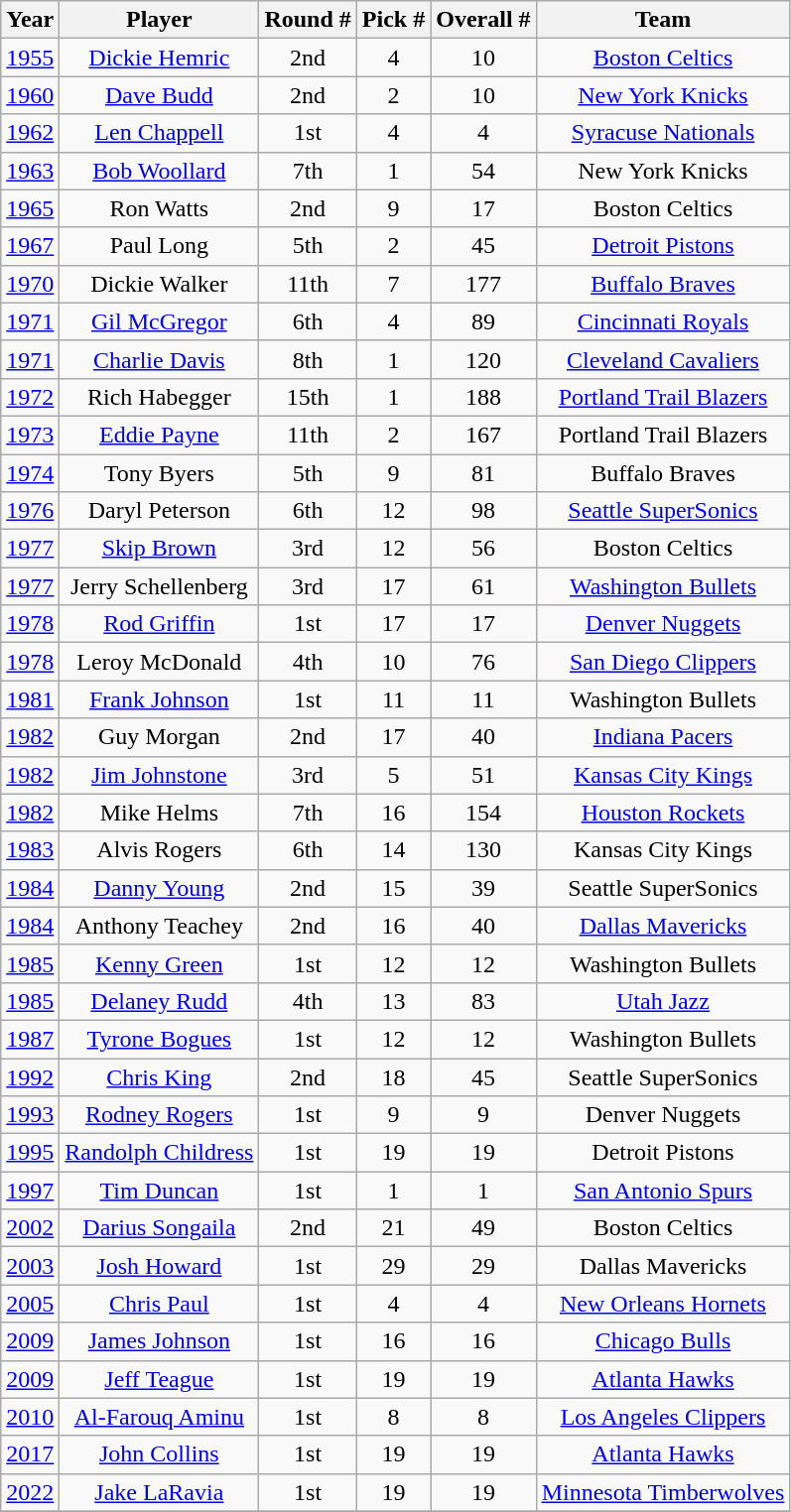<table class="wikitable" style="text-align: center;">
<tr>
<th>Year</th>
<th>Player</th>
<th>Round #</th>
<th>Pick #</th>
<th>Overall #</th>
<th>Team</th>
</tr>
<tr>
<td><a href='#'>1955</a></td>
<td><a href='#'>Dickie Hemric</a></td>
<td>2nd</td>
<td>4</td>
<td>10</td>
<td><a href='#'>Boston Celtics</a></td>
</tr>
<tr>
<td><a href='#'>1960</a></td>
<td><a href='#'>Dave Budd</a></td>
<td>2nd</td>
<td>2</td>
<td>10</td>
<td><a href='#'>New York Knicks</a></td>
</tr>
<tr>
<td><a href='#'>1962</a></td>
<td><a href='#'>Len Chappell</a></td>
<td>1st</td>
<td>4</td>
<td>4</td>
<td><a href='#'>Syracuse Nationals</a></td>
</tr>
<tr>
<td><a href='#'>1963</a></td>
<td><a href='#'>Bob Woollard</a></td>
<td>7th</td>
<td>1</td>
<td>54</td>
<td>New York Knicks</td>
</tr>
<tr>
<td><a href='#'>1965</a></td>
<td>Ron Watts</td>
<td>2nd</td>
<td>9</td>
<td>17</td>
<td>Boston Celtics</td>
</tr>
<tr>
<td><a href='#'>1967</a></td>
<td>Paul Long</td>
<td>5th</td>
<td>2</td>
<td>45</td>
<td><a href='#'>Detroit Pistons</a></td>
</tr>
<tr>
<td><a href='#'>1970</a></td>
<td>Dickie Walker</td>
<td>11th</td>
<td>7</td>
<td>177</td>
<td><a href='#'>Buffalo Braves</a></td>
</tr>
<tr>
<td><a href='#'>1971</a></td>
<td><a href='#'>Gil McGregor</a></td>
<td>6th</td>
<td>4</td>
<td>89</td>
<td><a href='#'>Cincinnati Royals</a></td>
</tr>
<tr>
<td><a href='#'>1971</a></td>
<td><a href='#'>Charlie Davis</a></td>
<td>8th</td>
<td>1</td>
<td>120</td>
<td><a href='#'>Cleveland Cavaliers</a></td>
</tr>
<tr>
<td><a href='#'>1972</a></td>
<td>Rich Habegger</td>
<td>15th</td>
<td>1</td>
<td>188</td>
<td><a href='#'>Portland Trail Blazers</a></td>
</tr>
<tr>
<td><a href='#'>1973</a></td>
<td><a href='#'>Eddie Payne</a></td>
<td>11th</td>
<td>2</td>
<td>167</td>
<td>Portland Trail Blazers</td>
</tr>
<tr>
<td><a href='#'>1974</a></td>
<td>Tony Byers</td>
<td>5th</td>
<td>9</td>
<td>81</td>
<td>Buffalo Braves</td>
</tr>
<tr>
<td><a href='#'>1976</a></td>
<td>Daryl Peterson</td>
<td>6th</td>
<td>12</td>
<td>98</td>
<td><a href='#'>Seattle SuperSonics</a></td>
</tr>
<tr>
<td><a href='#'>1977</a></td>
<td><a href='#'>Skip Brown</a></td>
<td>3rd</td>
<td>12</td>
<td>56</td>
<td>Boston Celtics</td>
</tr>
<tr>
<td><a href='#'>1977</a></td>
<td>Jerry Schellenberg</td>
<td>3rd</td>
<td>17</td>
<td>61</td>
<td><a href='#'>Washington Bullets</a></td>
</tr>
<tr>
<td><a href='#'>1978</a></td>
<td><a href='#'>Rod Griffin</a></td>
<td>1st</td>
<td>17</td>
<td>17</td>
<td><a href='#'>Denver Nuggets</a></td>
</tr>
<tr>
<td><a href='#'>1978</a></td>
<td>Leroy McDonald</td>
<td>4th</td>
<td>10</td>
<td>76</td>
<td><a href='#'>San Diego Clippers</a></td>
</tr>
<tr>
<td><a href='#'>1981</a></td>
<td><a href='#'>Frank Johnson</a></td>
<td>1st</td>
<td>11</td>
<td>11</td>
<td>Washington Bullets</td>
</tr>
<tr>
<td><a href='#'>1982</a></td>
<td>Guy Morgan</td>
<td>2nd</td>
<td>17</td>
<td>40</td>
<td><a href='#'>Indiana Pacers</a></td>
</tr>
<tr>
<td><a href='#'>1982</a></td>
<td><a href='#'>Jim Johnstone</a></td>
<td>3rd</td>
<td>5</td>
<td>51</td>
<td><a href='#'>Kansas City Kings</a></td>
</tr>
<tr>
<td><a href='#'>1982</a></td>
<td>Mike Helms</td>
<td>7th</td>
<td>16</td>
<td>154</td>
<td><a href='#'>Houston Rockets</a></td>
</tr>
<tr>
<td><a href='#'>1983</a></td>
<td>Alvis Rogers</td>
<td>6th</td>
<td>14</td>
<td>130</td>
<td>Kansas City Kings</td>
</tr>
<tr>
<td><a href='#'>1984</a></td>
<td><a href='#'>Danny Young</a></td>
<td>2nd</td>
<td>15</td>
<td>39</td>
<td>Seattle SuperSonics</td>
</tr>
<tr>
<td><a href='#'>1984</a></td>
<td>Anthony Teachey</td>
<td>2nd</td>
<td>16</td>
<td>40</td>
<td><a href='#'>Dallas Mavericks</a></td>
</tr>
<tr>
<td><a href='#'>1985</a></td>
<td><a href='#'>Kenny Green</a></td>
<td>1st</td>
<td>12</td>
<td>12</td>
<td>Washington Bullets</td>
</tr>
<tr>
<td><a href='#'>1985</a></td>
<td><a href='#'>Delaney Rudd</a></td>
<td>4th</td>
<td>13</td>
<td>83</td>
<td><a href='#'>Utah Jazz</a></td>
</tr>
<tr>
<td><a href='#'>1987</a></td>
<td><a href='#'>Tyrone Bogues</a></td>
<td>1st</td>
<td>12</td>
<td>12</td>
<td>Washington Bullets</td>
</tr>
<tr>
<td><a href='#'>1992</a></td>
<td><a href='#'>Chris King</a></td>
<td>2nd</td>
<td>18</td>
<td>45</td>
<td>Seattle SuperSonics</td>
</tr>
<tr>
<td><a href='#'>1993</a></td>
<td><a href='#'>Rodney Rogers</a></td>
<td>1st</td>
<td>9</td>
<td>9</td>
<td>Denver Nuggets</td>
</tr>
<tr>
<td><a href='#'>1995</a></td>
<td><a href='#'>Randolph Childress</a></td>
<td>1st</td>
<td>19</td>
<td>19</td>
<td>Detroit Pistons</td>
</tr>
<tr>
<td><a href='#'>1997</a></td>
<td><a href='#'>Tim Duncan</a></td>
<td>1st</td>
<td>1</td>
<td>1</td>
<td><a href='#'>San Antonio Spurs</a></td>
</tr>
<tr>
<td><a href='#'>2002</a></td>
<td><a href='#'>Darius Songaila</a></td>
<td>2nd</td>
<td>21</td>
<td>49</td>
<td>Boston Celtics</td>
</tr>
<tr>
<td><a href='#'>2003</a></td>
<td><a href='#'>Josh Howard</a></td>
<td>1st</td>
<td>29</td>
<td>29</td>
<td>Dallas Mavericks</td>
</tr>
<tr>
<td><a href='#'>2005</a></td>
<td><a href='#'>Chris Paul</a></td>
<td>1st</td>
<td>4</td>
<td>4</td>
<td><a href='#'>New Orleans Hornets</a></td>
</tr>
<tr>
<td><a href='#'>2009</a></td>
<td><a href='#'>James Johnson</a></td>
<td>1st</td>
<td>16</td>
<td>16</td>
<td><a href='#'>Chicago Bulls</a></td>
</tr>
<tr>
<td><a href='#'>2009</a></td>
<td><a href='#'>Jeff Teague</a></td>
<td>1st</td>
<td>19</td>
<td>19</td>
<td><a href='#'>Atlanta Hawks</a></td>
</tr>
<tr>
<td><a href='#'>2010</a></td>
<td><a href='#'>Al-Farouq Aminu</a></td>
<td>1st</td>
<td>8</td>
<td>8</td>
<td><a href='#'>Los Angeles Clippers</a></td>
</tr>
<tr>
<td><a href='#'>2017</a></td>
<td><a href='#'>John Collins</a></td>
<td>1st</td>
<td>19</td>
<td>19</td>
<td><a href='#'>Atlanta Hawks</a></td>
</tr>
<tr>
<td><a href='#'>2022</a></td>
<td><a href='#'>Jake LaRavia</a></td>
<td>1st</td>
<td>19</td>
<td>19</td>
<td><a href='#'>Minnesota Timberwolves</a></td>
</tr>
<tr>
</tr>
</table>
